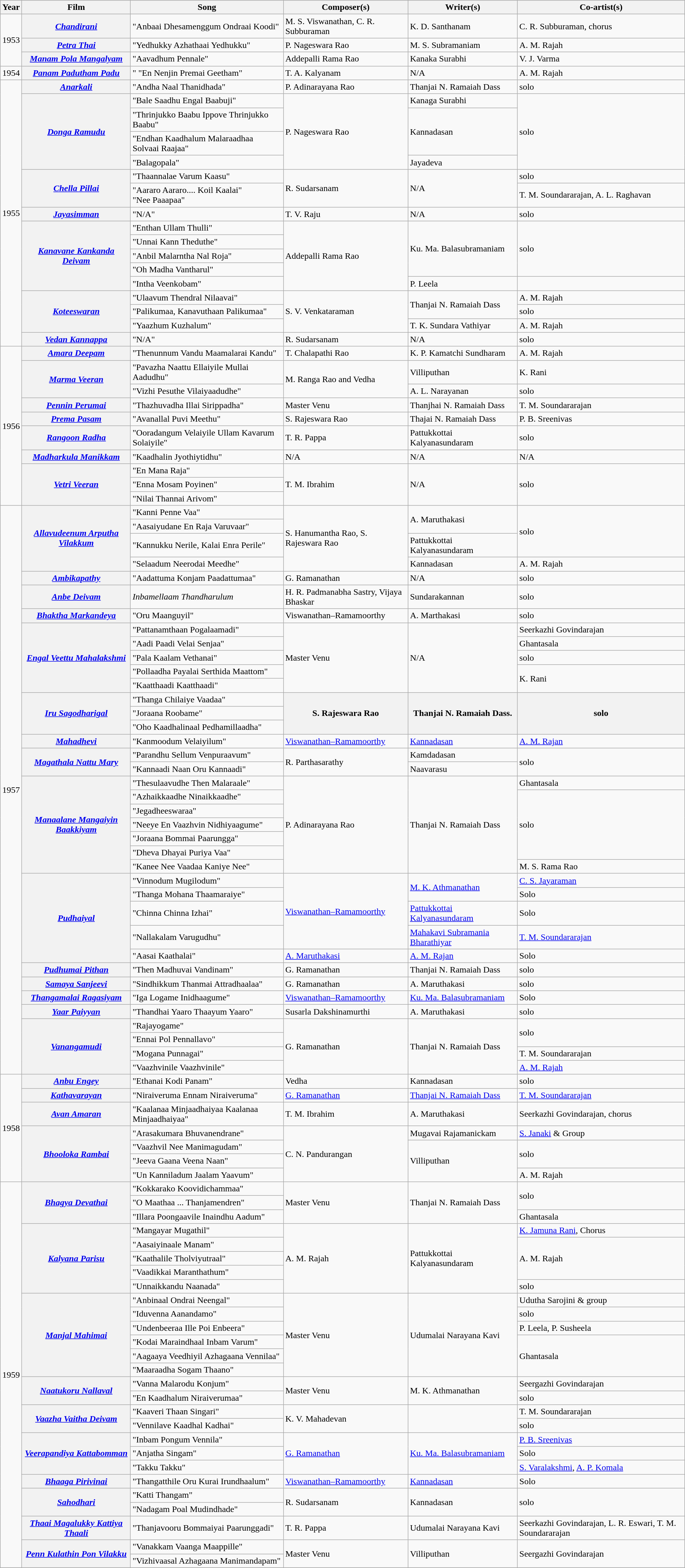<table class="wikitable sortable plainrowheaders">
<tr style="background:#ccc; text-align:center;">
<th scope="col">Year</th>
<th scope="col">Film</th>
<th scope="col">Song</th>
<th scope="col">Composer(s)</th>
<th scope="col">Writer(s)</th>
<th scope="col">Co-artist(s)</th>
</tr>
<tr>
<td rowspan=3>1953</td>
<th><em><a href='#'>Chandirani</a></em></th>
<td>"Anbaai Dhesamenggum Ondraai Koodi"</td>
<td>M. S. Viswanathan, C. R. Subburaman</td>
<td>K. D. Santhanam</td>
<td>C. R. Subburaman, chorus</td>
</tr>
<tr>
<th><em><a href='#'>Petra Thai</a></em></th>
<td>"Yedhukky Azhathaai Yedhukku"</td>
<td>P. Nageswara Rao</td>
<td>M. S. Subramaniam</td>
<td>A. M. Rajah</td>
</tr>
<tr>
<th><em><a href='#'>Manam Pola Mangalyam</a></em></th>
<td>"Aavadhum Pennale"</td>
<td>Addepalli Rama Rao</td>
<td>Kanaka Surabhi</td>
<td>V. J. Varma</td>
</tr>
<tr>
<td rowspan=1>1954</td>
<th><em><a href='#'>Panam Padutham Padu</a></em></th>
<td>"	"En Nenjin Premai Geetham"</td>
<td>T. A. Kalyanam</td>
<td>N/A</td>
<td>A. M. Rajah</td>
</tr>
<tr>
<td rowspan=17>1955</td>
<th><em><a href='#'>Anarkali</a></em></th>
<td>"Andha Naal Thanidhada"</td>
<td>P. Adinarayana Rao</td>
<td>Thanjai N. Ramaiah Dass</td>
<td>solo</td>
</tr>
<tr>
<th Rowspan=4><em><a href='#'>Donga Ramudu</a></em></th>
<td>"Bale Saadhu Engal Baabuji"</td>
<td rowspan=4>P. Nageswara Rao</td>
<td>Kanaga Surabhi</td>
<td rowspan=4>solo</td>
</tr>
<tr>
<td>"Thrinjukko Baabu Ippove Thrinjukko Baabu"</td>
<td Rowspan=2>Kannadasan</td>
</tr>
<tr>
<td>"Endhan Kaadhalum Malaraadhaa Solvaai Raajaa"</td>
</tr>
<tr>
<td>"Balagopala"</td>
<td>Jayadeva</td>
</tr>
<tr>
<th Rowspan=2><em><a href='#'>Chella Pillai</a></em></th>
<td>"Thaannalae Varum Kaasu"</td>
<td rowspan=2>R. Sudarsanam</td>
<td rowspan=2>N/A</td>
<td>solo</td>
</tr>
<tr>
<td>"Aararo Aararo.... Koil Kaalai"<br>"Nee Paaapaa"</td>
<td>T. M. Soundararajan, A. L. Raghavan</td>
</tr>
<tr>
<th><em><a href='#'>Jayasimman</a></em></th>
<td>"N/A"</td>
<td>T. V. Raju</td>
<td>N/A</td>
<td>solo</td>
</tr>
<tr>
<th Rowspan=5><em><a href='#'>Kanavane Kankanda Deivam</a></em></th>
<td>"Enthan Ullam Thulli"</td>
<td rowspan=5>Addepalli Rama Rao</td>
<td rowspan=4>Ku. Ma. Balasubramaniam</td>
<td rowspan=4>solo</td>
</tr>
<tr>
<td>"Unnai Kann Theduthe"</td>
</tr>
<tr>
<td>"Anbil Malarntha Nal Roja"</td>
</tr>
<tr>
<td>"Oh Madha Vantharul"</td>
</tr>
<tr>
<td>"Intha Veenkobam"</td>
<td>P. Leela</td>
</tr>
<tr>
<th Rowspan=3><em><a href='#'>Koteeswaran</a></em></th>
<td>"Ulaavum Thendral Nilaavai"</td>
<td rowspan=3>S. V. Venkataraman</td>
<td rowspan=2>Thanjai N. Ramaiah Dass</td>
<td>A. M. Rajah</td>
</tr>
<tr>
<td>"Palikumaa, Kanavuthaan Palikumaa"</td>
<td>solo</td>
</tr>
<tr>
<td>"Yaazhum Kuzhalum"</td>
<td>T. K. Sundara Vathiyar</td>
<td>A. M. Rajah</td>
</tr>
<tr>
<th><em><a href='#'>Vedan Kannappa</a></em></th>
<td>"N/A"</td>
<td>R. Sudarsanam</td>
<td>N/A</td>
<td>solo</td>
</tr>
<tr>
<td Rowspan=10>1956</td>
<th><em><a href='#'>Amara Deepam</a></em></th>
<td>"Thenunnum Vandu Maamalarai Kandu"</td>
<td>T. Chalapathi Rao</td>
<td>K. P. Kamatchi Sundharam</td>
<td>A. M. Rajah</td>
</tr>
<tr>
<th Rowspan=2><em><a href='#'>Marma Veeran</a></em></th>
<td>"Pavazha Naattu Ellaiyile Mullai Aadudhu"</td>
<td rowspan=2>M. Ranga Rao and Vedha</td>
<td>Villiputhan</td>
<td>K. Rani</td>
</tr>
<tr>
<td>"Vizhi Pesuthe Vilaiyaadudhe"</td>
<td>A. L. Narayanan</td>
<td>solo</td>
</tr>
<tr>
<th><em><a href='#'>Pennin Perumai</a></em></th>
<td>"Thazhuvadha Illai Sirippadha"</td>
<td>Master Venu</td>
<td>Thanjhai N. Ramaiah Dass</td>
<td>T. M. Soundararajan</td>
</tr>
<tr>
<th><em><a href='#'>Prema Pasam</a></em></th>
<td>"Avanallal Puvi Meethu"</td>
<td>S. Rajeswara Rao</td>
<td>Thajai N. Ramaiah Dass</td>
<td>P. B. Sreenivas</td>
</tr>
<tr>
<th><em><a href='#'>Rangoon Radha</a></em></th>
<td>"Ooradangum Velaiyile Ullam Kavarum Solaiyile"</td>
<td>T. R. Pappa</td>
<td>Pattukkottai Kalyanasundaram</td>
<td>solo</td>
</tr>
<tr>
<th><em><a href='#'>Madharkula Manikkam</a></em></th>
<td>"Kaadhalin Jyothiytidhu"</td>
<td>N/A</td>
<td>N/A</td>
<td>N/A</td>
</tr>
<tr>
<th Rowspan=3><em><a href='#'>Vetri Veeran</a></em></th>
<td>"En Mana Raja"</td>
<td rowspan=3>T. M. Ibrahim</td>
<td rowspan=3>N/A</td>
<td rowspan=3>solo</td>
</tr>
<tr>
<td>"Enna Mosam Poyinen"</td>
</tr>
<tr>
<td>"Nilai Thannai Arivom"</td>
</tr>
<tr>
<td rowspan=38>1957</td>
<th Rowspan=4><em><a href='#'>Allavudeenum Arputha Vilakkum</a></em></th>
<td>"Kanni Penne Vaa"</td>
<td rowspan=4>S. Hanumantha Rao, S. Rajeswara Rao</td>
<td rowspan=2>A. Maruthakasi</td>
<td rowspan=3>solo</td>
</tr>
<tr>
<td>"Aasaiyudane En Raja Varuvaar"</td>
</tr>
<tr>
<td>"Kannukku Nerile, Kalai Enra Perile"</td>
<td>Pattukkottai Kalyanasundaram</td>
</tr>
<tr>
<td>"Selaadum Neerodai Meedhe"</td>
<td>Kannadasan</td>
<td>A. M. Rajah</td>
</tr>
<tr>
<th><em><a href='#'>Ambikapathy</a></em></th>
<td>"Aadattuma Konjam Paadattumaa"</td>
<td>G. Ramanathan</td>
<td>N/A</td>
<td>solo</td>
</tr>
<tr>
<th><em><a href='#'>Anbe Deivam</a></em></th>
<td><em>Inbamellaam Thandharulum</em></td>
<td>H. R. Padmanabha Sastry, Vijaya Bhaskar</td>
<td>Sundarakannan</td>
<td>solo</td>
</tr>
<tr>
<th><em><a href='#'>Bhaktha Markandeya</a></em></th>
<td>"Oru Maanguyil"</td>
<td>Viswanathan–Ramamoorthy</td>
<td>A. Marthakasi</td>
<td>solo</td>
</tr>
<tr>
<th Rowspan=5><em><a href='#'>Engal Veettu Mahalakshmi</a></em></th>
<td>"Pattanamthaan Pogalaamadi"</td>
<td rowspan=5>Master Venu</td>
<td rowspan=5>N/A</td>
<td>Seerkazhi Govindarajan</td>
</tr>
<tr>
<td>"Aadi Paadi Velai Senjaa"</td>
<td>Ghantasala</td>
</tr>
<tr>
<td>"Pala Kaalam Vethanai"</td>
<td>solo</td>
</tr>
<tr>
<td>"Pollaadha Payalai Serthida Maattom"</td>
<td rowspan=2>K. Rani</td>
</tr>
<tr>
<td>"Kaatthaadi Kaatthaadi"</td>
</tr>
<tr>
<th Rowspan=3><em><a href='#'>Iru Sagodharigal</a></em></th>
<td>"Thanga Chilaiye Vaadaa"</td>
<th Rowspan=3>S. Rajeswara Rao</th>
<th Rowspan=3>Thanjai N. Ramaiah Dass.</th>
<th Rowspan=3>solo</th>
</tr>
<tr>
<td>"Joraana Roobame"</td>
</tr>
<tr>
<td>"Oho Kaadhalinaal Pedhamillaadha"</td>
</tr>
<tr>
<th><em><a href='#'>Mahadhevi</a></em></th>
<td>"Kanmoodum Velaiyilum"</td>
<td><a href='#'>Viswanathan–Ramamoorthy</a></td>
<td><a href='#'>Kannadasan</a></td>
<td><a href='#'>A. M. Rajan</a></td>
</tr>
<tr>
<th Rowspan=2><em><a href='#'>Magathala Nattu Mary</a></em></th>
<td>"Parandhu Sellum Venpuraavum"</td>
<td rowspan=2>R. Parthasarathy</td>
<td>Kamdadasan</td>
<td Rowspan=2>solo</td>
</tr>
<tr>
<td>"Kannaadi Naan Oru Kannaadi"</td>
<td rowspan=>Naavarasu</td>
</tr>
<tr>
<th Rowspan=7><em><a href='#'>Manaalane Mangaiyin Baakkiyam</a></em></th>
<td>"Thesulaavudhe Then Malaraale"</td>
<td rowspan=7>P. Adinarayana Rao</td>
<td rowspan=7>Thanjai N. Ramaiah Dass</td>
<td>Ghantasala</td>
</tr>
<tr>
<td>"Azhaikkaadhe Ninaikkaadhe"</td>
<td rowspan=5>solo</td>
</tr>
<tr>
<td>"Jegadheeswaraa"</td>
</tr>
<tr>
<td>"Neeye En Vaazhvin Nidhiyaagume"</td>
</tr>
<tr>
<td>"Joraana Bommai Paarungga"</td>
</tr>
<tr>
<td>"Dheva Dhayai Puriya Vaa"</td>
</tr>
<tr>
<td>"Kanee Nee Vaadaa Kaniye Nee"</td>
<td>M. S. Rama Rao</td>
</tr>
<tr>
<th rowspan=5><em><a href='#'>Pudhaiyal</a></em></th>
<td>"Vinnodum Mugilodum"</td>
<td rowspan=4><a href='#'>Viswanathan–Ramamoorthy</a></td>
<td rowspan=2><a href='#'>M. K. Athmanathan</a></td>
<td><a href='#'>C. S. Jayaraman</a></td>
</tr>
<tr>
<td>"Thanga Mohana Thaamaraiye"</td>
<td>Solo</td>
</tr>
<tr>
<td>"Chinna Chinna Izhai"</td>
<td><a href='#'>Pattukkottai Kalyanasundaram</a></td>
<td>Solo</td>
</tr>
<tr>
<td>"Nallakalam Varugudhu"</td>
<td><a href='#'>Mahakavi Subramania Bharathiyar</a></td>
<td><a href='#'>T. M. Soundararajan</a></td>
</tr>
<tr>
<td>"Aasai Kaathalai"</td>
<td><a href='#'>A. Maruthakasi</a></td>
<td><a href='#'>A. M. Rajan</a></td>
<td>Solo</td>
</tr>
<tr>
<th><em><a href='#'>Pudhumai Pithan</a></em></th>
<td>"Then Madhuvai Vandinam"</td>
<td>G. Ramanathan</td>
<td>Thanjai N. Ramaiah Dass</td>
<td>solo</td>
</tr>
<tr>
<th><em><a href='#'>Samaya Sanjeevi</a></em></th>
<td>"Sindhikkum Thanmai Attradhaalaa"</td>
<td>G. Ramanathan</td>
<td>A. Maruthakasi</td>
<td>solo</td>
</tr>
<tr>
<th><em><a href='#'>Thangamalai Ragasiyam</a></em></th>
<td>"Iga Logame Inidhaagume"</td>
<td><a href='#'>Viswanathan–Ramamoorthy</a></td>
<td><a href='#'>Ku. Ma. Balasubramaniam</a></td>
<td>Solo</td>
</tr>
<tr>
<th><em><a href='#'>Yaar Paiyyan</a></em></th>
<td>"Thandhai Yaaro Thaayum Yaaro"</td>
<td>Susarla Dakshinamurthi</td>
<td>A. Maruthakasi</td>
<td>solo</td>
</tr>
<tr>
<th Rowspan=4><em><a href='#'>Vanangamudi</a></em></th>
<td>"Rajayogame"</td>
<td rowspan=4>G. Ramanathan</td>
<td rowspan=4>Thanjai N. Ramaiah Dass</td>
<td rowspan=2>solo</td>
</tr>
<tr>
<td>"Ennai Pol Pennallavo"</td>
</tr>
<tr>
<td>"Mogana Punnagai"</td>
<td>T. M. Soundararajan</td>
</tr>
<tr>
<td>"Vaazhvinile Vaazhvinile"</td>
<td><a href='#'>A. M. Rajah</a></td>
</tr>
<tr>
<td rowspan=7>1958</td>
<th><em><a href='#'>Anbu Engey</a></em></th>
<td>"Ethanai Kodi Panam"</td>
<td>Vedha</td>
<td>Kannadasan</td>
<td>solo</td>
</tr>
<tr>
<th Rowspan=><em><a href='#'>Kathavarayan</a></em></th>
<td>"Niraiveruma Ennam Niraiveruma"</td>
<td rowspan=><a href='#'>G. Ramanathan</a></td>
<td><a href='#'>Thanjai N. Ramaiah Dass</a></td>
<td><a href='#'>T. M. Soundararajan</a></td>
</tr>
<tr>
<th Rowspan=><em><a href='#'>Avan Amaran</a></em></th>
<td>"Kaalanaa Minjaadhaiyaa Kaalanaa Minjaadhaiyaa"</td>
<td rowspan=>T. M. Ibrahim</td>
<td>A. Maruthakasi</td>
<td>Seerkazhi Govindarajan, chorus</td>
</tr>
<tr>
<th Rowspan=4><em><a href='#'>Bhooloka Rambai</a></em></th>
<td>"Arasakumara Bhuvanendrane"</td>
<td rowspan=4>C. N. Pandurangan</td>
<td>Mugavai Rajamanickam</td>
<td><a href='#'>S. Janaki</a> & Group</td>
</tr>
<tr>
<td>"Vaazhvil Nee Manimagudam"</td>
<td rowspan=3>Villiputhan</td>
<td rowspan=2>solo</td>
</tr>
<tr>
<td>"Jeeva Gaana Veena Naan"</td>
</tr>
<tr>
<td>"Un Kanniladum Jaalam Yaavum"</td>
<td>A. M. Rajah</td>
</tr>
<tr>
<td rowspan=27>1959</td>
<th Rowspan=3><em><a href='#'>Bhagya Devathai</a></em></th>
<td>"Kokkarako Koovidichammaa"</td>
<td rowspan=3>Master Venu</td>
<td Rowspan=3>Thanjai N. Ramaiah Dass</td>
<td rowspan=2>solo</td>
</tr>
<tr>
<td>"O Maathaa ... Thanjamendren"</td>
</tr>
<tr>
<td>"Illara Poongaavile Inaindhu Aadum"</td>
<td>Ghantasala</td>
</tr>
<tr>
<th Rowspan=5><em><a href='#'>Kalyana Parisu</a></em></th>
<td>"Mangayar Mugathil"</td>
<td rowspan=5>A. M. Rajah</td>
<td rowspan=5>Pattukkottai Kalyanasundaram</td>
<td><a href='#'>K. Jamuna Rani</a>, Chorus</td>
</tr>
<tr>
<td>"Aasaiyinaale Manam"</td>
<td rowspan=3>A. M. Rajah</td>
</tr>
<tr>
<td>"Kaathalile Tholviyutraal"</td>
</tr>
<tr>
<td>"Vaadikkai Maranthathum"</td>
</tr>
<tr>
<td>"Unnaikkandu Naanada"</td>
<td>solo</td>
</tr>
<tr>
<th Rowspan=6><em><a href='#'>Manjal Mahimai</a></em></th>
<td>"Anbinaal Ondrai Neengal"</td>
<td rowspan=6>Master Venu</td>
<td rowspan=6>Udumalai Narayana Kavi</td>
<td>Udutha Sarojini & group</td>
</tr>
<tr>
<td>"Iduvenna Aanandamo"</td>
<td>solo</td>
</tr>
<tr>
<td>"Undenbeeraa Ille Poi Enbeera"</td>
<td>P. Leela, P. Susheela</td>
</tr>
<tr>
<td>"Kodai Maraindhaal Inbam Varum"</td>
<td rowspan=3>Ghantasala</td>
</tr>
<tr>
<td>"Aagaaya Veedhiyil Azhagaana Vennilaa"</td>
</tr>
<tr>
<td>"Maaraadha Sogam Thaano"</td>
</tr>
<tr>
<th Rowspan=2><em><a href='#'>Naatukoru Nallaval</a></em></th>
<td>"Vanna Malarodu Konjum"</td>
<td rowspan=2>Master Venu</td>
<td Rowspan=2>M. K. Athmanathan</td>
<td>Seergazhi Govindarajan</td>
</tr>
<tr>
<td>"En Kaadhalum Niraiverumaa"</td>
<td>solo</td>
</tr>
<tr>
<th Rowspan=2><em><a href='#'>Vaazha Vaitha Deivam</a></em></th>
<td>"Kaaveri Thaan Singari"</td>
<td rowspan=2>K. V. Mahadevan</td>
<td Rowspan=2></td>
<td>T. M. Soundararajan</td>
</tr>
<tr>
<td>"Vennilave Kaadhal Kadhai"</td>
<td>solo</td>
</tr>
<tr>
<th rowspan=3><em><a href='#'>Veerapandiya Kattabomman</a></em></th>
<td>"Inbam Pongum Vennila"</td>
<td rowspan=3><a href='#'>G. Ramanathan</a></td>
<td rowspan=3><a href='#'>Ku. Ma. Balasubramaniam</a></td>
<td><a href='#'>P. B. Sreenivas</a></td>
</tr>
<tr>
<td>"Anjatha Singam"</td>
<td>Solo</td>
</tr>
<tr>
<td>"Takku Takku"</td>
<td><a href='#'>S. Varalakshmi</a>, <a href='#'>A. P. Komala</a></td>
</tr>
<tr>
<th><em><a href='#'>Bhaaga Pirivinai</a></em></th>
<td>"Thangatthile Oru Kurai Irundhaalum"</td>
<td><a href='#'>Viswanathan–Ramamoorthy</a></td>
<td><a href='#'>Kannadasan</a></td>
<td>Solo</td>
</tr>
<tr>
<th Rowspan=2><em><a href='#'>Sahodhari</a></em></th>
<td>"Katti Thangam"</td>
<td rowspan=2>R. Sudarsanam</td>
<td rowspan=2>Kannadasan</td>
<td rowspan=2>solo</td>
</tr>
<tr>
<td>"Nadagam Poal Mudindhade"</td>
</tr>
<tr>
<th><em><a href='#'>Thaai Magalukky Kattiya Thaali</a></em></th>
<td>"Thanjavooru Bommaiyai Paarunggadi"</td>
<td>T. R. Pappa</td>
<td>Udumalai Narayana Kavi</td>
<td>Seerkazhi Govindarajan, L. R. Eswari, T. M. Soundararajan</td>
</tr>
<tr>
<th Rowspan=2><em><a href='#'>Penn Kulathin Pon Vilakku</a></em></th>
<td>"Vanakkam Vaanga Maappille"</td>
<td rowspan=2>Master Venu</td>
<td Rowspan=2>Villiputhan</td>
<td rowspan=2>Seergazhi Govindarajan</td>
</tr>
<tr>
<td>"Vizhivaasal Azhagaana Manimandapam"</td>
</tr>
<tr>
</tr>
</table>
